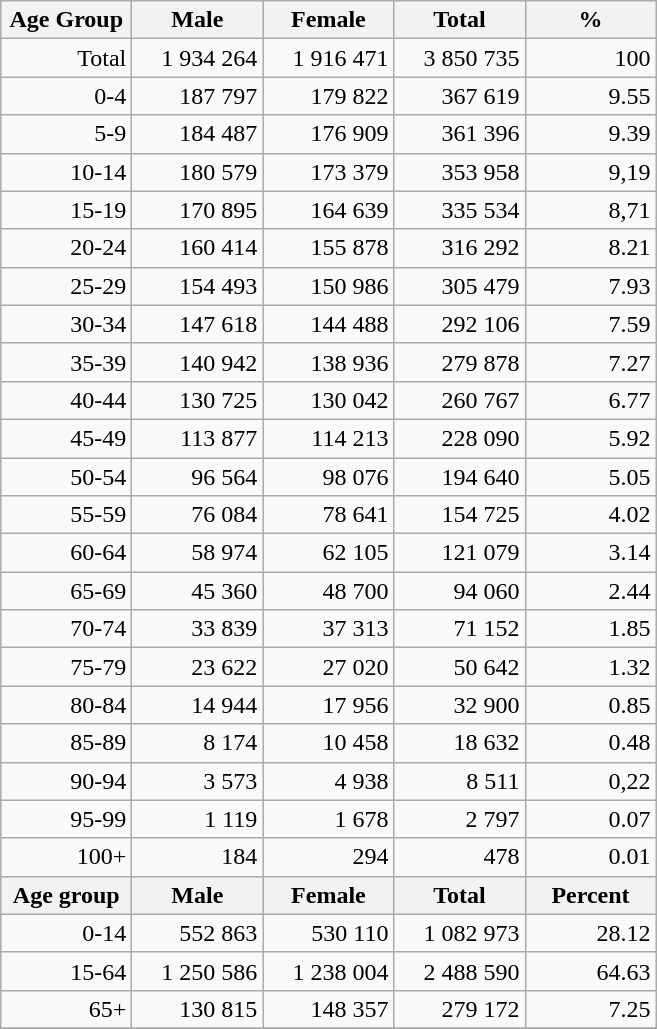<table class="wikitable">
<tr>
<th width="80pt">Age Group</th>
<th width="80pt">Male</th>
<th width="80pt">Female</th>
<th width="80pt">Total</th>
<th width="80pt">%</th>
</tr>
<tr>
<td align="right">Total</td>
<td align="right">1 934 264</td>
<td align="right">1 916 471</td>
<td align="right">3 850 735</td>
<td align="right">100</td>
</tr>
<tr>
<td align="right">0-4</td>
<td align="right">187 797</td>
<td align="right">179 822</td>
<td align="right">367 619</td>
<td align="right">9.55</td>
</tr>
<tr>
<td align="right">5-9</td>
<td align="right">184 487</td>
<td align="right">176 909</td>
<td align="right">361 396</td>
<td align="right">9.39</td>
</tr>
<tr>
<td align="right">10-14</td>
<td align="right">180 579</td>
<td align="right">173 379</td>
<td align="right">353 958</td>
<td align="right">9,19</td>
</tr>
<tr>
<td align="right">15-19</td>
<td align="right">170 895</td>
<td align="right">164 639</td>
<td align="right">335 534</td>
<td align="right">8,71</td>
</tr>
<tr>
<td align="right">20-24</td>
<td align="right">160 414</td>
<td align="right">155 878</td>
<td align="right">316 292</td>
<td align="right">8.21</td>
</tr>
<tr>
<td align="right">25-29</td>
<td align="right">154 493</td>
<td align="right">150 986</td>
<td align="right">305 479</td>
<td align="right">7.93</td>
</tr>
<tr>
<td align="right">30-34</td>
<td align="right">147 618</td>
<td align="right">144 488</td>
<td align="right">292 106</td>
<td align="right">7.59</td>
</tr>
<tr>
<td align="right">35-39</td>
<td align="right">140 942</td>
<td align="right">138 936</td>
<td align="right">279 878</td>
<td align="right">7.27</td>
</tr>
<tr>
<td align="right">40-44</td>
<td align="right">130 725</td>
<td align="right">130 042</td>
<td align="right">260 767</td>
<td align="right">6.77</td>
</tr>
<tr>
<td align="right">45-49</td>
<td align="right">113 877</td>
<td align="right">114 213</td>
<td align="right">228 090</td>
<td align="right">5.92</td>
</tr>
<tr>
<td align="right">50-54</td>
<td align="right">96 564</td>
<td align="right">98 076</td>
<td align="right">194 640</td>
<td align="right">5.05</td>
</tr>
<tr>
<td align="right">55-59</td>
<td align="right">76 084</td>
<td align="right">78 641</td>
<td align="right">154 725</td>
<td align="right">4.02</td>
</tr>
<tr>
<td align="right">60-64</td>
<td align="right">58 974</td>
<td align="right">62 105</td>
<td align="right">121 079</td>
<td align="right">3.14</td>
</tr>
<tr>
<td align="right">65-69</td>
<td align="right">45 360</td>
<td align="right">48 700</td>
<td align="right">94 060</td>
<td align="right">2.44</td>
</tr>
<tr>
<td align="right">70-74</td>
<td align="right">33 839</td>
<td align="right">37 313</td>
<td align="right">71 152</td>
<td align="right">1.85</td>
</tr>
<tr>
<td align="right">75-79</td>
<td align="right">23 622</td>
<td align="right">27 020</td>
<td align="right">50 642</td>
<td align="right">1.32</td>
</tr>
<tr>
<td align="right">80-84</td>
<td align="right">14 944</td>
<td align="right">17 956</td>
<td align="right">32 900</td>
<td align="right">0.85</td>
</tr>
<tr>
<td align="right">85-89</td>
<td align="right">8 174</td>
<td align="right">10 458</td>
<td align="right">18 632</td>
<td align="right">0.48</td>
</tr>
<tr>
<td align="right">90-94</td>
<td align="right">3 573</td>
<td align="right">4 938</td>
<td align="right">8 511</td>
<td align="right">0,22</td>
</tr>
<tr>
<td align="right">95-99</td>
<td align="right">1 119</td>
<td align="right">1 678</td>
<td align="right">2 797</td>
<td align="right">0.07</td>
</tr>
<tr>
<td align="right">100+</td>
<td align="right">184</td>
<td align="right">294</td>
<td align="right">478</td>
<td align="right">0.01</td>
</tr>
<tr>
<th width="50">Age group</th>
<th width="80pt">Male</th>
<th width="80">Female</th>
<th width="80">Total</th>
<th width="50">Percent</th>
</tr>
<tr>
<td align="right">0-14</td>
<td align="right">552 863</td>
<td align="right">530 110</td>
<td align="right">1 082 973</td>
<td align="right">28.12</td>
</tr>
<tr>
<td align="right">15-64</td>
<td align="right">1 250 586</td>
<td align="right">1 238 004</td>
<td align="right">2 488 590</td>
<td align="right">64.63</td>
</tr>
<tr>
<td align="right">65+</td>
<td align="right">130 815</td>
<td align="right">148 357</td>
<td align="right">279 172</td>
<td align="right">7.25</td>
</tr>
<tr>
</tr>
</table>
